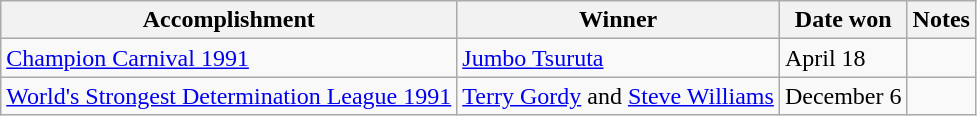<table class="wikitable">
<tr>
<th>Accomplishment</th>
<th>Winner</th>
<th>Date won</th>
<th>Notes</th>
</tr>
<tr>
<td><a href='#'>Champion Carnival 1991</a></td>
<td><a href='#'>Jumbo Tsuruta</a></td>
<td>April 18</td>
<td></td>
</tr>
<tr>
<td><a href='#'>World's Strongest Determination League 1991</a></td>
<td><a href='#'>Terry Gordy</a> and <a href='#'> Steve Williams</a></td>
<td>December 6</td>
<td></td>
</tr>
</table>
